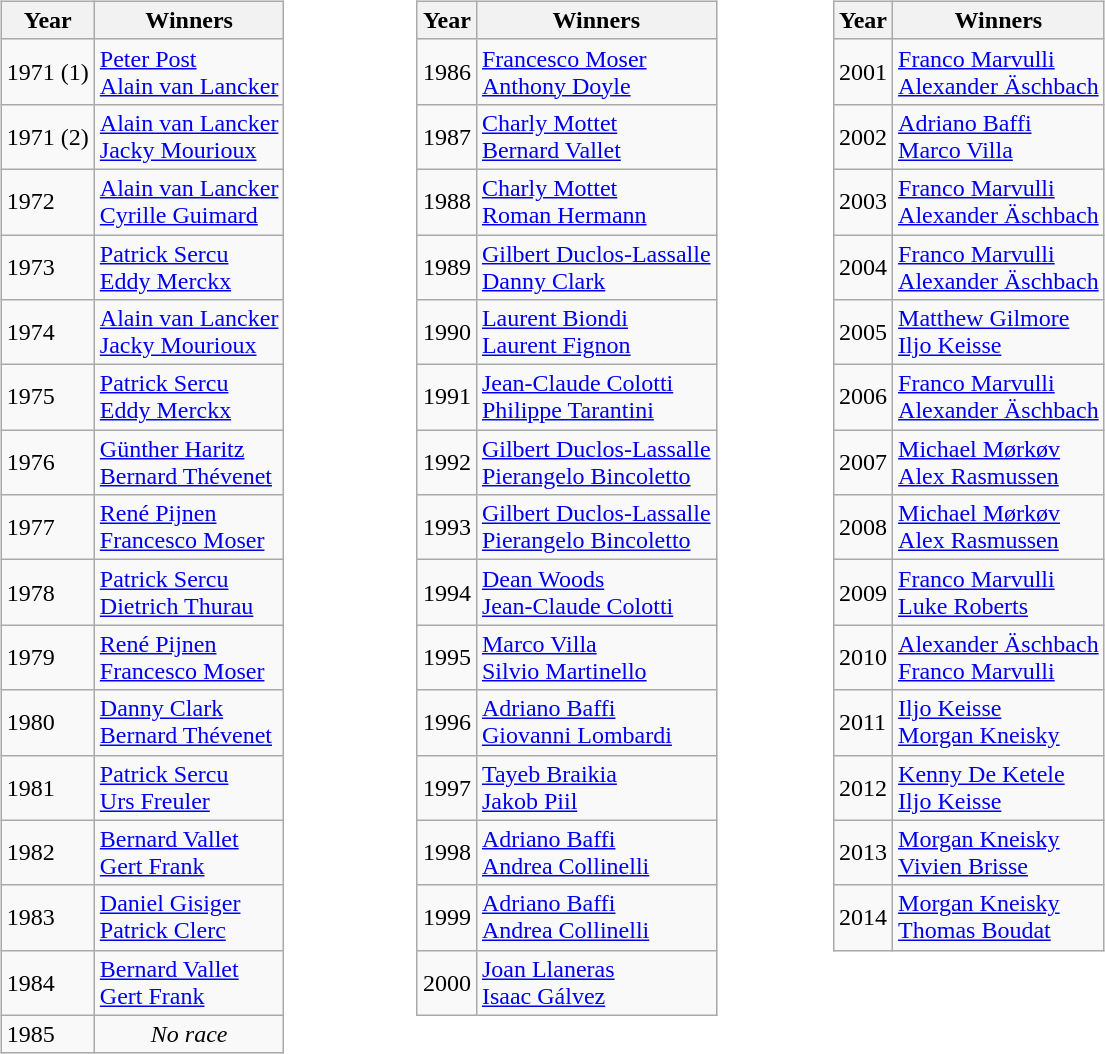<table width="66%">
<tr>
<td valign="top" width="22%"><br><table class="wikitable">
<tr style="background:#efefef;">
<th>Year</th>
<th>Winners</th>
</tr>
<tr>
<td>1971 (1)</td>
<td> <a href='#'>Peter Post</a> <br>  <a href='#'>Alain van Lancker</a></td>
</tr>
<tr>
<td>1971 (2)</td>
<td> <a href='#'>Alain van Lancker</a> <br>  <a href='#'>Jacky Mourioux</a></td>
</tr>
<tr>
<td>1972</td>
<td> <a href='#'>Alain van Lancker</a> <br>  <a href='#'>Cyrille Guimard</a></td>
</tr>
<tr>
<td>1973</td>
<td> <a href='#'>Patrick Sercu</a> <br>  <a href='#'>Eddy Merckx</a></td>
</tr>
<tr>
<td>1974</td>
<td> <a href='#'>Alain van Lancker</a> <br>  <a href='#'>Jacky Mourioux</a></td>
</tr>
<tr>
<td>1975</td>
<td> <a href='#'>Patrick Sercu</a> <br>  <a href='#'>Eddy Merckx</a></td>
</tr>
<tr>
<td>1976</td>
<td> <a href='#'>Günther Haritz</a> <br>  <a href='#'>Bernard Thévenet</a></td>
</tr>
<tr>
<td>1977</td>
<td> <a href='#'>René Pijnen</a> <br>  <a href='#'>Francesco Moser</a></td>
</tr>
<tr>
<td>1978</td>
<td> <a href='#'>Patrick Sercu</a> <br>  <a href='#'>Dietrich Thurau</a></td>
</tr>
<tr>
<td>1979</td>
<td> <a href='#'>René Pijnen</a> <br>  <a href='#'>Francesco Moser</a></td>
</tr>
<tr>
<td>1980</td>
<td> <a href='#'>Danny Clark</a> <br>  <a href='#'>Bernard Thévenet</a></td>
</tr>
<tr>
<td>1981</td>
<td> <a href='#'>Patrick Sercu</a> <br>  <a href='#'>Urs Freuler</a></td>
</tr>
<tr>
<td>1982</td>
<td> <a href='#'>Bernard Vallet</a> <br>  <a href='#'>Gert Frank</a></td>
</tr>
<tr>
<td>1983</td>
<td> <a href='#'>Daniel Gisiger</a> <br>  <a href='#'>Patrick Clerc</a></td>
</tr>
<tr>
<td>1984</td>
<td> <a href='#'>Bernard Vallet</a> <br>  <a href='#'>Gert Frank</a></td>
</tr>
<tr>
<td>1985</td>
<td align=center><em>No race</em></td>
</tr>
</table>
</td>
<td valign="top" width="22%"><br><table class="wikitable">
<tr style="background:#efefef;">
<th>Year</th>
<th>Winners</th>
</tr>
<tr>
<td>1986</td>
<td> <a href='#'>Francesco Moser</a> <br>  <a href='#'>Anthony Doyle</a></td>
</tr>
<tr>
<td>1987</td>
<td> <a href='#'>Charly Mottet</a> <br>  <a href='#'>Bernard Vallet</a></td>
</tr>
<tr>
<td>1988</td>
<td> <a href='#'>Charly Mottet</a> <br>  <a href='#'>Roman Hermann</a></td>
</tr>
<tr>
<td>1989</td>
<td> <a href='#'>Gilbert Duclos-Lassalle</a> <br>  <a href='#'>Danny Clark</a></td>
</tr>
<tr>
<td>1990</td>
<td> <a href='#'>Laurent Biondi</a> <br>  <a href='#'>Laurent Fignon</a></td>
</tr>
<tr>
<td>1991</td>
<td> <a href='#'>Jean-Claude Colotti</a> <br>  <a href='#'>Philippe Tarantini</a></td>
</tr>
<tr>
<td>1992</td>
<td> <a href='#'>Gilbert Duclos-Lassalle</a> <br>  <a href='#'>Pierangelo Bincoletto</a></td>
</tr>
<tr>
<td>1993</td>
<td> <a href='#'>Gilbert Duclos-Lassalle</a> <br>  <a href='#'>Pierangelo Bincoletto</a></td>
</tr>
<tr>
<td>1994</td>
<td> <a href='#'>Dean Woods</a> <br>  <a href='#'>Jean-Claude Colotti</a></td>
</tr>
<tr>
<td>1995</td>
<td> <a href='#'>Marco Villa</a> <br>  <a href='#'>Silvio Martinello</a></td>
</tr>
<tr>
<td>1996</td>
<td> <a href='#'>Adriano Baffi</a> <br>  <a href='#'>Giovanni Lombardi</a></td>
</tr>
<tr>
<td>1997</td>
<td> <a href='#'>Tayeb Braikia</a> <br>  <a href='#'>Jakob Piil</a></td>
</tr>
<tr>
<td>1998</td>
<td> <a href='#'>Adriano Baffi</a> <br>  <a href='#'>Andrea Collinelli</a></td>
</tr>
<tr>
<td>1999</td>
<td> <a href='#'>Adriano Baffi</a> <br>  <a href='#'>Andrea Collinelli</a></td>
</tr>
<tr>
<td>2000</td>
<td> <a href='#'>Joan Llaneras</a> <br>  <a href='#'>Isaac Gálvez</a></td>
</tr>
</table>
</td>
<td valign="top" width="22%"><br><table class="wikitable">
<tr style="background:#efefef;">
<th>Year</th>
<th>Winners</th>
</tr>
<tr>
<td>2001</td>
<td> <a href='#'>Franco Marvulli</a> <br>  <a href='#'>Alexander Äschbach</a></td>
</tr>
<tr>
<td>2002</td>
<td> <a href='#'>Adriano Baffi</a> <br>  <a href='#'>Marco Villa</a></td>
</tr>
<tr>
<td>2003</td>
<td> <a href='#'>Franco Marvulli</a> <br>  <a href='#'>Alexander Äschbach</a></td>
</tr>
<tr>
<td>2004</td>
<td> <a href='#'>Franco Marvulli</a> <br>  <a href='#'>Alexander Äschbach</a></td>
</tr>
<tr>
<td>2005</td>
<td> <a href='#'>Matthew Gilmore</a> <br>  <a href='#'>Iljo Keisse</a></td>
</tr>
<tr>
<td>2006</td>
<td> <a href='#'>Franco Marvulli</a> <br>  <a href='#'>Alexander Äschbach</a></td>
</tr>
<tr>
<td>2007</td>
<td> <a href='#'>Michael Mørkøv</a> <br>  <a href='#'>Alex Rasmussen</a></td>
</tr>
<tr>
<td>2008</td>
<td> <a href='#'>Michael Mørkøv</a> <br>  <a href='#'>Alex Rasmussen</a></td>
</tr>
<tr>
<td>2009</td>
<td> <a href='#'>Franco Marvulli</a> <br>  <a href='#'>Luke Roberts</a></td>
</tr>
<tr>
<td>2010</td>
<td> <a href='#'>Alexander Äschbach</a> <br>  <a href='#'>Franco Marvulli</a></td>
</tr>
<tr>
<td>2011</td>
<td> <a href='#'>Iljo Keisse</a> <br>  <a href='#'>Morgan Kneisky</a></td>
</tr>
<tr>
<td>2012</td>
<td> <a href='#'>Kenny De Ketele</a> <br>  <a href='#'>Iljo Keisse</a></td>
</tr>
<tr>
<td>2013</td>
<td> <a href='#'>Morgan Kneisky</a> <br>  <a href='#'>Vivien Brisse</a></td>
</tr>
<tr>
<td>2014</td>
<td> <a href='#'>Morgan Kneisky</a> <br>  <a href='#'>Thomas Boudat</a></td>
</tr>
</table>
</td>
</tr>
</table>
